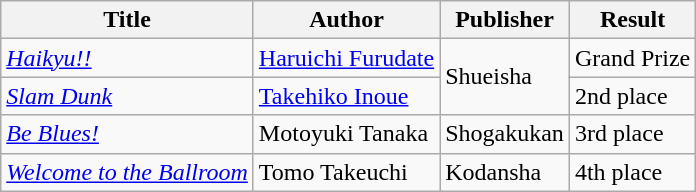<table class="wikitable">
<tr>
<th>Title</th>
<th>Author</th>
<th>Publisher</th>
<th>Result</th>
</tr>
<tr>
<td><em><a href='#'>Haikyu!!</a></em></td>
<td><a href='#'>Haruichi Furudate</a></td>
<td rowspan="2">Shueisha</td>
<td>Grand Prize</td>
</tr>
<tr>
<td><em><a href='#'>Slam Dunk</a></em></td>
<td><a href='#'>Takehiko Inoue</a></td>
<td>2nd place</td>
</tr>
<tr>
<td><em><a href='#'>Be Blues!</a></em></td>
<td>Motoyuki Tanaka</td>
<td>Shogakukan</td>
<td>3rd place</td>
</tr>
<tr>
<td><em><a href='#'>Welcome to the Ballroom</a></em></td>
<td>Tomo Takeuchi</td>
<td>Kodansha</td>
<td>4th place</td>
</tr>
</table>
